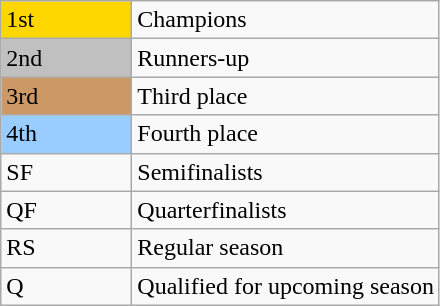<table class="wikitable">
<tr>
<td style="background-color:gold" width="80px">1st</td>
<td colspan="6">Champions</td>
</tr>
<tr>
<td style="background-color:silver" width="80px">2nd</td>
<td colspan="6">Runners-up</td>
</tr>
<tr>
<td style="background-color:#CC9966" width="80px">3rd</td>
<td colspan="6">Third place</td>
</tr>
<tr>
<td style="background-color:#9acdff" width="80px">4th</td>
<td colspan="6">Fourth place</td>
</tr>
<tr>
<td width="80px">SF</td>
<td colspan="6">Semifinalists</td>
</tr>
<tr>
<td width="80px">QF</td>
<td colspan="6">Quarterfinalists</td>
</tr>
<tr>
<td width="80px">RS</td>
<td colspan="6">Regular season</td>
</tr>
<tr>
<td width="80px">Q</td>
<td colspan="6">Qualified for upcoming season</td>
</tr>
</table>
